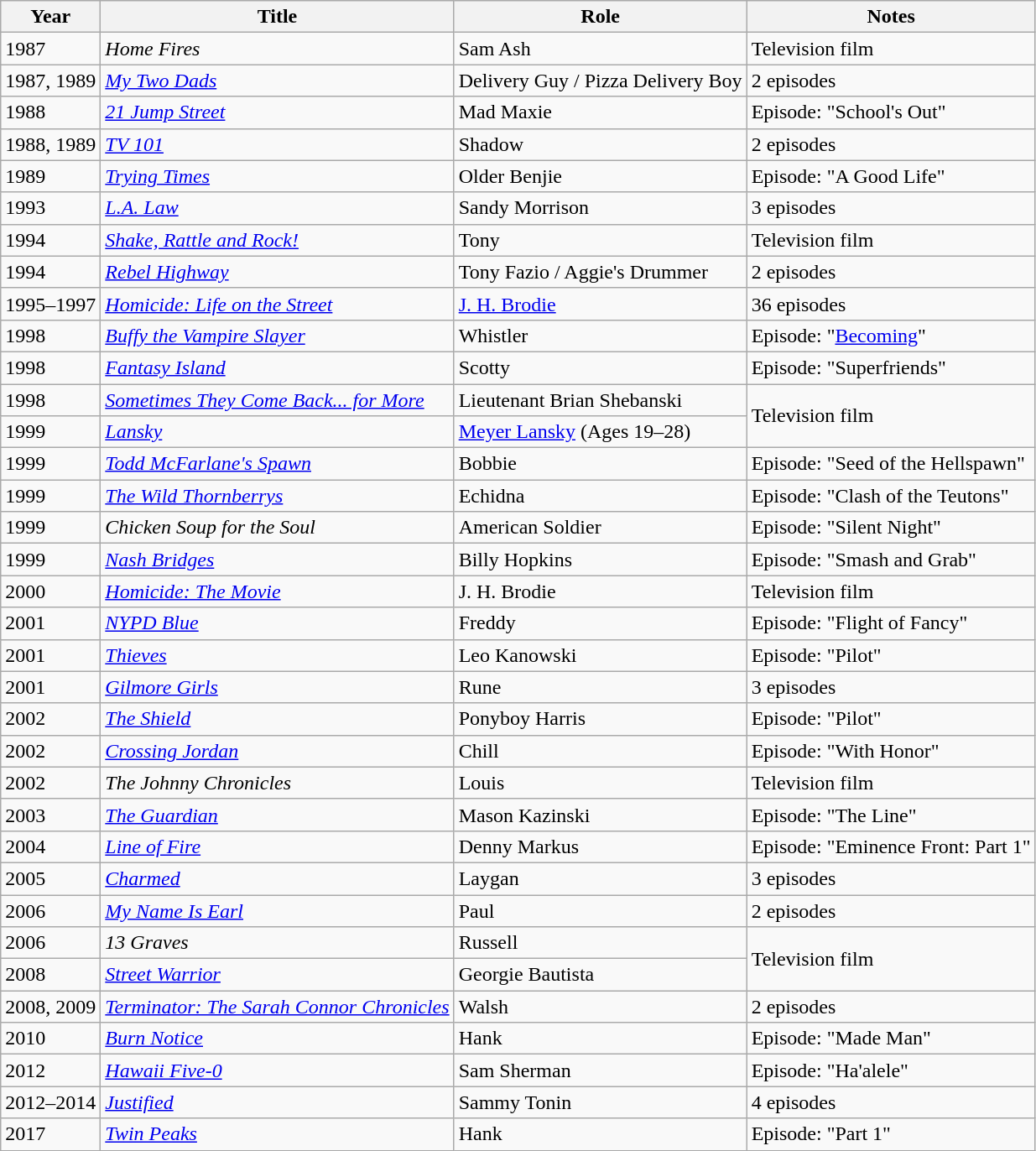<table class="wikitable">
<tr>
<th>Year</th>
<th>Title</th>
<th>Role</th>
<th>Notes</th>
</tr>
<tr>
<td>1987</td>
<td><em>Home Fires</em></td>
<td>Sam Ash</td>
<td>Television film</td>
</tr>
<tr>
<td>1987, 1989</td>
<td><em><a href='#'>My Two Dads</a></em></td>
<td>Delivery Guy / Pizza Delivery Boy</td>
<td>2 episodes</td>
</tr>
<tr>
<td>1988</td>
<td><em><a href='#'>21 Jump Street</a></em></td>
<td>Mad Maxie</td>
<td>Episode: "School's Out"</td>
</tr>
<tr>
<td>1988, 1989</td>
<td><em><a href='#'>TV 101</a></em></td>
<td>Shadow</td>
<td>2 episodes</td>
</tr>
<tr>
<td>1989</td>
<td><em><a href='#'>Trying Times</a></em></td>
<td>Older Benjie</td>
<td>Episode: "A Good Life"</td>
</tr>
<tr>
<td>1993</td>
<td><em><a href='#'>L.A. Law</a></em></td>
<td>Sandy Morrison</td>
<td>3 episodes</td>
</tr>
<tr>
<td>1994</td>
<td><a href='#'><em>Shake, Rattle and Rock!</em></a></td>
<td>Tony</td>
<td>Television film</td>
</tr>
<tr>
<td>1994</td>
<td><em><a href='#'>Rebel Highway</a></em></td>
<td>Tony Fazio / Aggie's Drummer</td>
<td>2 episodes</td>
</tr>
<tr>
<td>1995–1997</td>
<td><em><a href='#'>Homicide: Life on the Street</a></em></td>
<td><a href='#'>J. H. Brodie</a></td>
<td>36 episodes</td>
</tr>
<tr>
<td>1998</td>
<td><em><a href='#'>Buffy the Vampire Slayer</a></em></td>
<td>Whistler</td>
<td>Episode: "<a href='#'>Becoming</a>"</td>
</tr>
<tr>
<td>1998</td>
<td><a href='#'><em>Fantasy Island</em></a></td>
<td>Scotty</td>
<td>Episode: "Superfriends"</td>
</tr>
<tr>
<td>1998</td>
<td><em><a href='#'>Sometimes They Come Back... for More</a></em></td>
<td>Lieutenant Brian Shebanski</td>
<td rowspan="2">Television film</td>
</tr>
<tr>
<td>1999</td>
<td><a href='#'><em>Lansky</em></a></td>
<td><a href='#'>Meyer Lansky</a> (Ages 19–28)</td>
</tr>
<tr>
<td>1999</td>
<td><em><a href='#'>Todd McFarlane's Spawn</a></em></td>
<td>Bobbie</td>
<td>Episode: "Seed of the Hellspawn"</td>
</tr>
<tr>
<td>1999</td>
<td><em><a href='#'>The Wild Thornberrys</a></em></td>
<td>Echidna</td>
<td>Episode: "Clash of the Teutons"</td>
</tr>
<tr>
<td>1999</td>
<td><em>Chicken Soup for the Soul</em></td>
<td>American Soldier</td>
<td>Episode: "Silent Night"</td>
</tr>
<tr>
<td>1999</td>
<td><em><a href='#'>Nash Bridges</a></em></td>
<td>Billy Hopkins</td>
<td>Episode: "Smash and Grab"</td>
</tr>
<tr>
<td>2000</td>
<td><em><a href='#'>Homicide: The Movie</a></em></td>
<td>J. H. Brodie</td>
<td>Television film</td>
</tr>
<tr>
<td>2001</td>
<td><em><a href='#'>NYPD Blue</a></em></td>
<td>Freddy</td>
<td>Episode: "Flight of Fancy"</td>
</tr>
<tr>
<td>2001</td>
<td><a href='#'><em>Thieves</em></a></td>
<td>Leo Kanowski</td>
<td>Episode: "Pilot"</td>
</tr>
<tr>
<td>2001</td>
<td><em><a href='#'>Gilmore Girls</a></em></td>
<td>Rune</td>
<td>3 episodes</td>
</tr>
<tr>
<td>2002</td>
<td><em><a href='#'>The Shield</a></em></td>
<td>Ponyboy Harris</td>
<td>Episode: "Pilot"</td>
</tr>
<tr>
<td>2002</td>
<td><em><a href='#'>Crossing Jordan</a></em></td>
<td>Chill</td>
<td>Episode: "With Honor"</td>
</tr>
<tr>
<td>2002</td>
<td><em>The Johnny Chronicles</em></td>
<td>Louis</td>
<td>Television film</td>
</tr>
<tr>
<td>2003</td>
<td><a href='#'><em>The Guardian</em></a></td>
<td>Mason Kazinski</td>
<td>Episode: "The Line"</td>
</tr>
<tr>
<td>2004</td>
<td><a href='#'><em>Line of Fire</em></a></td>
<td>Denny Markus</td>
<td>Episode: "Eminence Front: Part 1"</td>
</tr>
<tr>
<td>2005</td>
<td><em><a href='#'>Charmed</a></em></td>
<td>Laygan</td>
<td>3 episodes</td>
</tr>
<tr>
<td>2006</td>
<td><em><a href='#'>My Name Is Earl</a></em></td>
<td>Paul</td>
<td>2 episodes</td>
</tr>
<tr>
<td>2006</td>
<td><em>13 Graves</em></td>
<td>Russell</td>
<td rowspan="2">Television film</td>
</tr>
<tr>
<td>2008</td>
<td><em><a href='#'>Street Warrior</a></em></td>
<td>Georgie Bautista</td>
</tr>
<tr>
<td>2008, 2009</td>
<td><em><a href='#'>Terminator: The Sarah Connor Chronicles</a></em></td>
<td>Walsh</td>
<td>2 episodes</td>
</tr>
<tr>
<td>2010</td>
<td><em><a href='#'>Burn Notice</a></em></td>
<td>Hank</td>
<td>Episode: "Made Man"</td>
</tr>
<tr>
<td>2012</td>
<td><a href='#'><em>Hawaii Five-0</em></a></td>
<td>Sam Sherman</td>
<td>Episode: "Ha'alele"</td>
</tr>
<tr>
<td>2012–2014</td>
<td><a href='#'><em>Justified</em></a></td>
<td>Sammy Tonin</td>
<td>4 episodes</td>
</tr>
<tr>
<td>2017</td>
<td><em><a href='#'>Twin Peaks</a></em></td>
<td>Hank</td>
<td>Episode: "Part 1"</td>
</tr>
</table>
